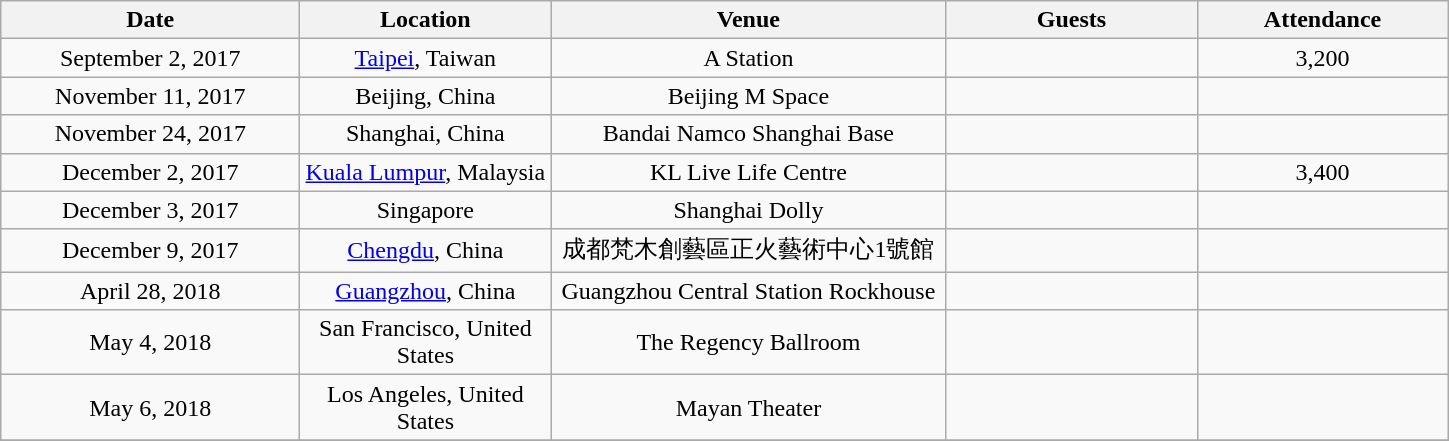<table class="wikitable" style="text-align:center;">
<tr>
<th scope="col" style="width:12em;">Date</th>
<th scope="col" style="width:10em;">Location</th>
<th scope="col" style="width:16em;">Venue</th>
<th scope="col" style="width:10em;">Guests</th>
<th scope="col" style="width:10em;">Attendance</th>
</tr>
<tr>
<td>September 2, 2017</td>
<td><a href='#'>Taipei</a>, Taiwan</td>
<td>A Station</td>
<td></td>
<td>3,200</td>
</tr>
<tr>
<td>November 11, 2017</td>
<td>Beijing, China</td>
<td>Beijing M Space</td>
<td></td>
<td></td>
</tr>
<tr>
<td>November 24, 2017</td>
<td>Shanghai, China</td>
<td>Bandai Namco Shanghai Base</td>
<td></td>
<td></td>
</tr>
<tr>
<td>December 2, 2017</td>
<td><a href='#'>Kuala Lumpur</a>, Malaysia</td>
<td>KL Live Life Centre</td>
<td></td>
<td>3,400</td>
</tr>
<tr>
<td>December 3, 2017</td>
<td>Singapore</td>
<td>Shanghai Dolly</td>
<td></td>
<td></td>
</tr>
<tr>
<td>December 9, 2017</td>
<td><a href='#'>Chengdu</a>, China</td>
<td>成都梵木創藝區正火藝術中心1號館</td>
<td></td>
<td></td>
</tr>
<tr>
<td>April 28, 2018</td>
<td><a href='#'>Guangzhou</a>, China</td>
<td>Guangzhou Central Station Rockhouse</td>
<td></td>
<td></td>
</tr>
<tr>
<td>May 4, 2018</td>
<td>San Francisco, United States</td>
<td>The Regency Ballroom</td>
<td></td>
<td></td>
</tr>
<tr>
<td>May 6, 2018</td>
<td>Los Angeles, United States</td>
<td>Mayan Theater</td>
<td></td>
<td></td>
</tr>
<tr>
</tr>
</table>
